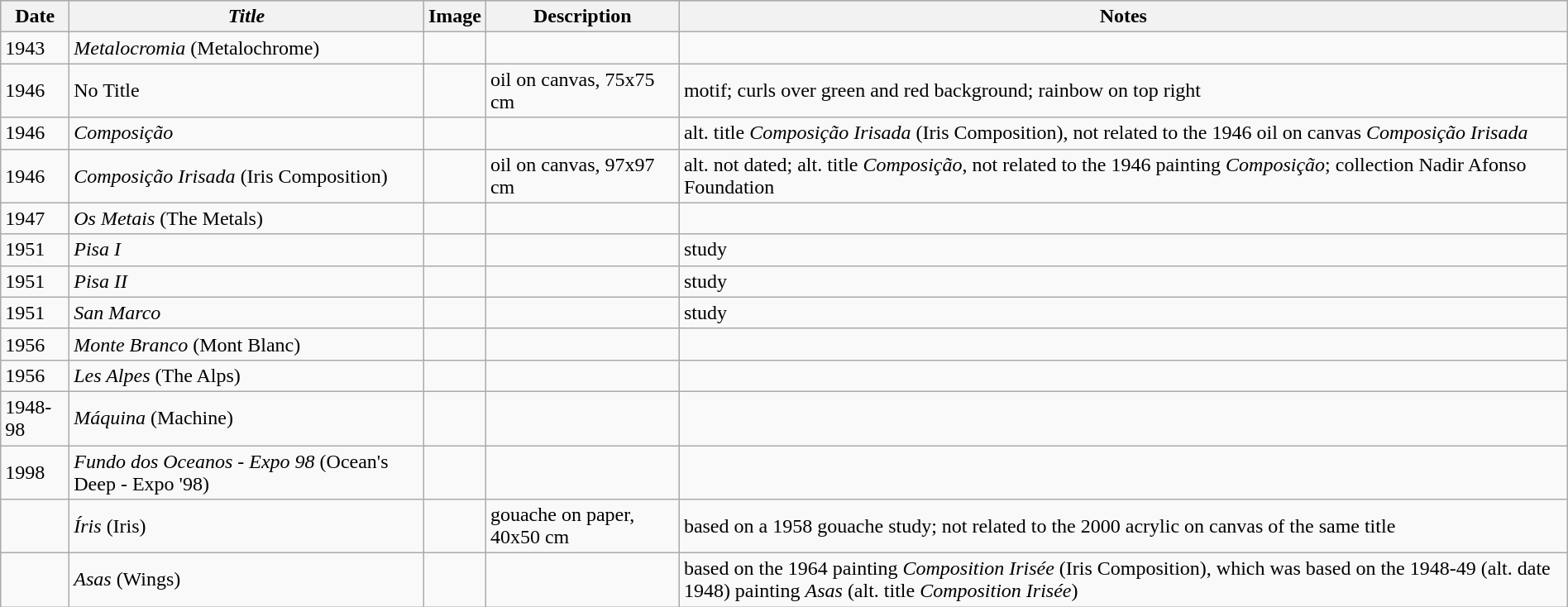<table class="wikitable sortable" border="1" width=100%>
<tr bgcolor="#CCCCCC">
<th>Date</th>
<th><em>Title</em></th>
<th class="unsortable">Image</th>
<th>Description</th>
<th>Notes</th>
</tr>
<tr>
<td>1943</td>
<td><em>Metalocromia</em> (Metalochrome)</td>
<td></td>
<td></td>
<td></td>
</tr>
<tr>
<td>1946</td>
<td>No Title</td>
<td></td>
<td>oil on canvas, 75x75 cm</td>
<td>motif; curls over green and red background; rainbow on top right</td>
</tr>
<tr>
<td>1946</td>
<td><em>Composição</em></td>
<td></td>
<td></td>
<td>alt. title <em>Composição Irisada</em> (Iris Composition), not related to the 1946 oil on canvas <em>Composição Irisada</em></td>
</tr>
<tr>
<td>1946</td>
<td><em>Composição Irisada</em> (Iris Composition)</td>
<td> </td>
<td>oil on canvas, 97x97 cm</td>
<td>alt. not dated; alt. title <em>Composição</em>, not related to the 1946 painting <em>Composição</em>; collection Nadir Afonso Foundation</td>
</tr>
<tr>
<td>1947</td>
<td><em>Os Metais</em> (The Metals)</td>
<td></td>
<td></td>
<td></td>
</tr>
<tr>
<td>1951</td>
<td><em>Pisa I</em></td>
<td></td>
<td></td>
<td>study</td>
</tr>
<tr>
<td>1951</td>
<td><em>Pisa II</em></td>
<td></td>
<td></td>
<td>study</td>
</tr>
<tr>
<td>1951</td>
<td><em>San Marco</em></td>
<td></td>
<td></td>
<td>study</td>
</tr>
<tr>
<td>1956</td>
<td><em>Monte Branco</em> (Mont Blanc)</td>
<td></td>
<td></td>
<td></td>
</tr>
<tr>
<td>1956</td>
<td><em>Les Alpes</em> (The Alps)</td>
<td></td>
<td></td>
<td></td>
</tr>
<tr>
<td>1948-98</td>
<td><em>Máquina</em> (Machine)</td>
<td> </td>
<td></td>
<td></td>
</tr>
<tr>
<td>1998</td>
<td><em>Fundo dos Oceanos - Expo 98</em> (Ocean's Deep - Expo '98)</td>
<td></td>
<td></td>
<td></td>
</tr>
<tr>
<td></td>
<td><em>Íris</em> (Iris)</td>
<td></td>
<td>gouache on paper, 40x50 cm</td>
<td>based on a 1958 gouache study; not related to the 2000 acrylic on canvas of the same title</td>
</tr>
<tr>
<td></td>
<td><em>Asas</em> (Wings)</td>
<td></td>
<td></td>
<td>based on the 1964 painting <em>Composition Irisée</em> (Iris Composition), which was based on the 1948-49 (alt. date 1948) painting <em>Asas</em> (alt. title <em>Composition Irisée</em>)</td>
</tr>
</table>
